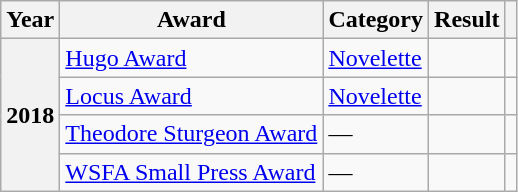<table class="wikitable sortable">
<tr>
<th>Year</th>
<th>Award</th>
<th>Category</th>
<th>Result</th>
<th></th>
</tr>
<tr>
<th rowspan="4">2018</th>
<td><a href='#'>Hugo Award</a></td>
<td><a href='#'>Novelette</a></td>
<td></td>
<td></td>
</tr>
<tr>
<td><a href='#'>Locus Award</a></td>
<td><a href='#'>Novelette</a></td>
<td></td>
<td></td>
</tr>
<tr>
<td><a href='#'>Theodore Sturgeon Award</a></td>
<td>—</td>
<td></td>
<td></td>
</tr>
<tr>
<td><a href='#'>WSFA Small Press Award</a></td>
<td>—</td>
<td></td>
<td></td>
</tr>
</table>
